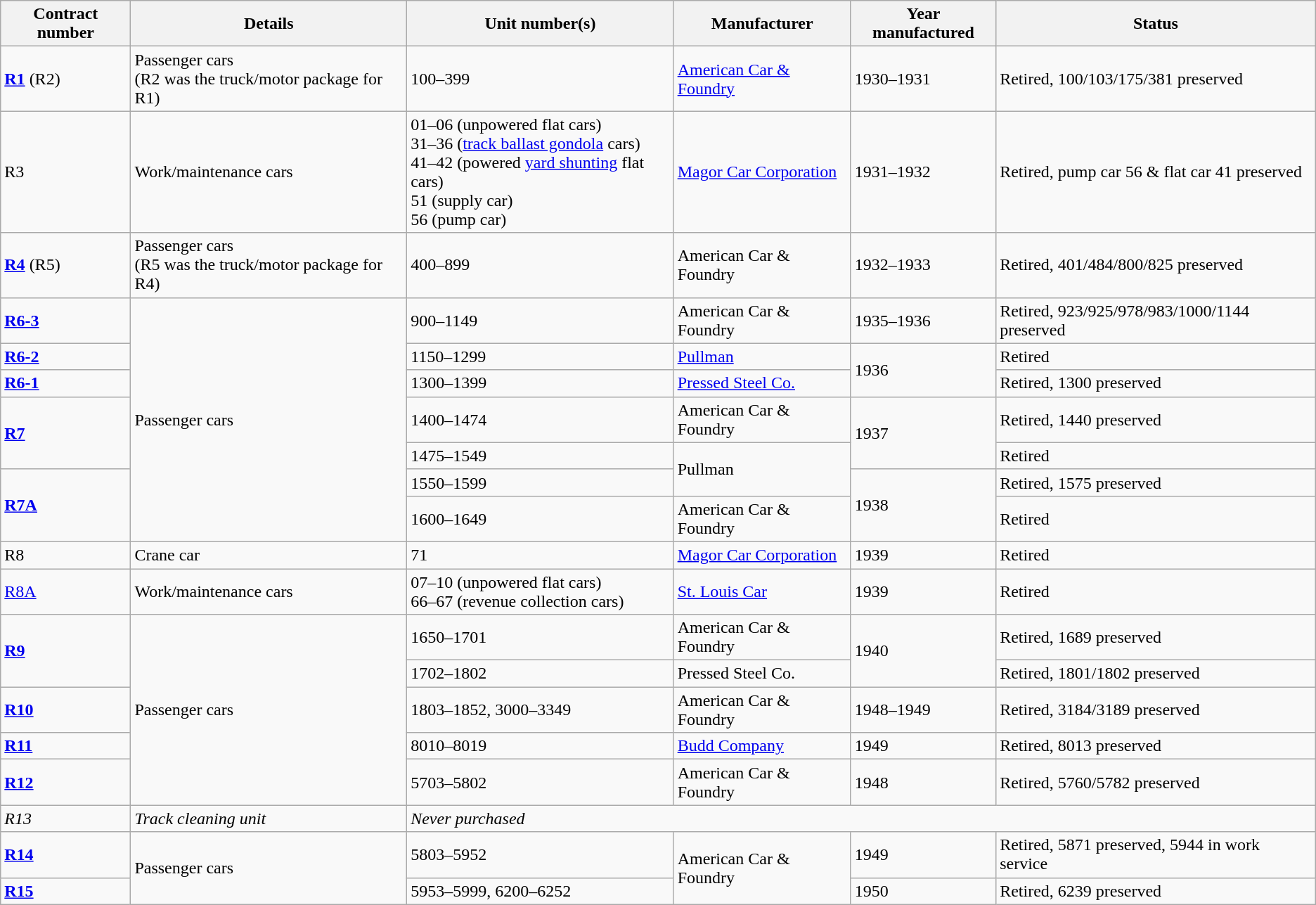<table class="wikitable sortable">
<tr>
<th>Contract number</th>
<th>Details</th>
<th>Unit number(s)</th>
<th>Manufacturer</th>
<th>Year manufactured</th>
<th>Status</th>
</tr>
<tr>
<td><strong><a href='#'>R1</a></strong> (R2)</td>
<td>Passenger cars<br>(R2 was the truck/motor package for R1)</td>
<td>100–399</td>
<td><a href='#'>American Car & Foundry</a></td>
<td>1930–1931</td>
<td>Retired, 100/103/175/381 preserved</td>
</tr>
<tr>
<td>R3</td>
<td>Work/maintenance cars</td>
<td>01–06 (unpowered flat cars)<br>31–36 (<a href='#'>track ballast gondola</a> cars)<br>41–42 (powered <a href='#'>yard shunting</a> flat cars)<br>51 (supply car)<br>56 (pump car)</td>
<td><a href='#'>Magor Car Corporation</a></td>
<td>1931–1932</td>
<td>Retired, pump car 56 & flat car 41 preserved</td>
</tr>
<tr>
<td><strong><a href='#'>R4</a></strong> (R5)</td>
<td>Passenger cars<br>(R5 was the truck/motor package for R4)</td>
<td>400–899</td>
<td>American Car & Foundry</td>
<td>1932–1933</td>
<td>Retired, 401/484/800/825 preserved</td>
</tr>
<tr>
<td><strong><a href='#'>R6-3</a></strong></td>
<td rowspan=7>Passenger cars</td>
<td>900–1149</td>
<td>American Car & Foundry</td>
<td>1935–1936</td>
<td>Retired, 923/925/978/983/1000/1144 preserved</td>
</tr>
<tr>
<td><strong><a href='#'>R6-2</a></strong></td>
<td>1150–1299</td>
<td><a href='#'>Pullman</a></td>
<td rowspan=2>1936</td>
<td>Retired</td>
</tr>
<tr>
<td><strong><a href='#'>R6-1</a></strong></td>
<td>1300–1399</td>
<td><a href='#'>Pressed Steel Co.</a></td>
<td>Retired, 1300 preserved</td>
</tr>
<tr>
<td rowspan=2><strong><a href='#'>R7</a></strong></td>
<td>1400–1474</td>
<td>American Car & Foundry</td>
<td rowspan=2>1937</td>
<td>Retired, 1440 preserved</td>
</tr>
<tr>
<td>1475–1549</td>
<td rowspan=2>Pullman</td>
<td>Retired</td>
</tr>
<tr>
<td rowspan=2><strong><a href='#'>R7A</a></strong></td>
<td>1550–1599</td>
<td rowspan=2>1938</td>
<td>Retired, 1575 preserved</td>
</tr>
<tr>
<td>1600–1649</td>
<td>American Car & Foundry</td>
<td>Retired</td>
</tr>
<tr>
<td>R8</td>
<td>Crane car</td>
<td>71</td>
<td><a href='#'>Magor Car Corporation</a></td>
<td>1939</td>
<td>Retired</td>
</tr>
<tr>
<td><a href='#'>R8A</a></td>
<td>Work/maintenance cars</td>
<td>07–10 (unpowered flat cars)<br>66–67 (revenue collection cars)</td>
<td><a href='#'>St. Louis Car</a></td>
<td>1939</td>
<td>Retired</td>
</tr>
<tr>
<td rowspan=2><strong><a href='#'>R9</a></strong></td>
<td rowspan=5>Passenger cars</td>
<td>1650–1701</td>
<td>American Car & Foundry</td>
<td rowspan=2>1940</td>
<td>Retired, 1689 preserved</td>
</tr>
<tr>
<td>1702–1802</td>
<td>Pressed Steel Co.</td>
<td>Retired, 1801/1802 preserved</td>
</tr>
<tr>
<td><strong><a href='#'>R10</a></strong></td>
<td>1803–1852, 3000–3349</td>
<td>American Car & Foundry</td>
<td>1948–1949</td>
<td>Retired, 3184/3189 preserved</td>
</tr>
<tr>
<td><strong><a href='#'>R11</a></strong></td>
<td>8010–8019</td>
<td><a href='#'>Budd Company</a></td>
<td>1949</td>
<td>Retired, 8013 preserved</td>
</tr>
<tr>
<td><strong><a href='#'>R12</a></strong></td>
<td>5703–5802</td>
<td>American Car & Foundry</td>
<td>1948</td>
<td>Retired, 5760/5782 preserved</td>
</tr>
<tr>
<td><em>R13</em></td>
<td><em>Track cleaning unit</em></td>
<td colspan=4><em>Never purchased</em></td>
</tr>
<tr>
<td><strong><a href='#'>R14</a></strong></td>
<td rowspan=2>Passenger cars</td>
<td>5803–5952</td>
<td rowspan=2>American Car & Foundry</td>
<td>1949</td>
<td>Retired, 5871 preserved, 5944 in work service</td>
</tr>
<tr>
<td><strong><a href='#'>R15</a></strong></td>
<td>5953–5999, 6200–6252</td>
<td>1950</td>
<td>Retired, 6239 preserved</td>
</tr>
</table>
